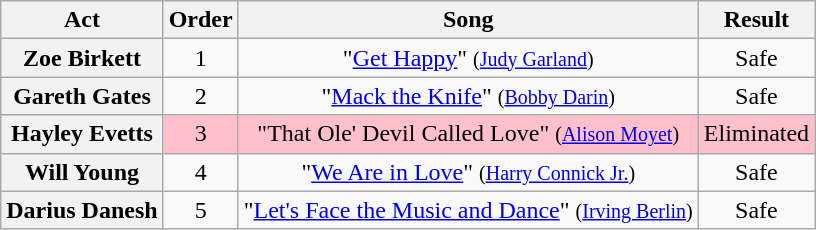<table class="wikitable plainrowheaders" style="text-align:center;">
<tr>
<th scope="col">Act</th>
<th scope="col">Order</th>
<th scope="col">Song</th>
<th scope="col">Result</th>
</tr>
<tr>
<th scope="row">Zoe Birkett</th>
<td>1</td>
<td>"<a href='#'>Get Happy</a>"  <small>(<a href='#'>Judy Garland</a>)</small></td>
<td>Safe</td>
</tr>
<tr>
<th scope="row">Gareth Gates</th>
<td>2</td>
<td>"<a href='#'>Mack the Knife</a>"  <small>(<a href='#'>Bobby Darin</a>)</small></td>
<td>Safe</td>
</tr>
<tr style = "background:pink">
<th scope="row">Hayley Evetts</th>
<td>3</td>
<td>"That Ole' Devil Called Love"  <small>(<a href='#'>Alison Moyet</a>)</small></td>
<td>Eliminated</td>
</tr>
<tr>
<th scope="row">Will Young</th>
<td>4</td>
<td>"<a href='#'>We Are in Love</a>"  <small>(<a href='#'>Harry Connick Jr.</a>)</small></td>
<td>Safe</td>
</tr>
<tr>
<th scope="row">Darius Danesh</th>
<td>5</td>
<td>"<a href='#'>Let's Face the Music and Dance</a>"  <small>(<a href='#'>Irving Berlin</a>)</small></td>
<td>Safe</td>
</tr>
</table>
